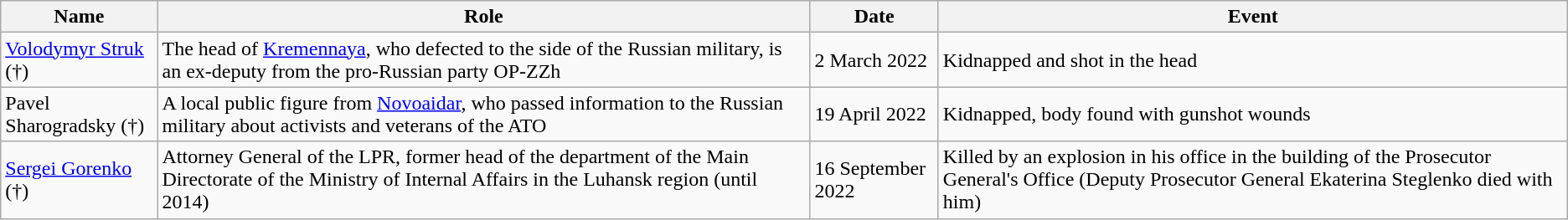<table class="wikitable sortable">
<tr>
<th>Name</th>
<th>Role</th>
<th>Date</th>
<th>Event</th>
</tr>
<tr>
<td><a href='#'>Volodymyr Struk</a> (†)</td>
<td>The head of <a href='#'>Kremennaya</a>, who defected to the side of the Russian military, is an ex-deputy from the pro-Russian party OP-ZZh</td>
<td>2 March 2022</td>
<td>Kidnapped and shot in the head</td>
</tr>
<tr>
<td>Pavel Sharogradsky (†)</td>
<td>A local public figure from <a href='#'>Novoaidar</a>, who passed information to the Russian military about activists and veterans of the ATO</td>
<td>19 April 2022</td>
<td>Kidnapped, body found with gunshot wounds</td>
</tr>
<tr>
<td><a href='#'>Sergei Gorenko</a> (†)</td>
<td>Attorney General of the LPR, former head of the department of the Main Directorate of the Ministry of Internal Affairs in the Luhansk region (until 2014)</td>
<td>16 September 2022</td>
<td>Killed by an explosion in his office in the building of the Prosecutor General's Office (Deputy Prosecutor General Ekaterina Steglenko died with him)</td>
</tr>
</table>
